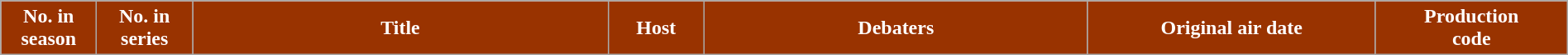<table class="wikitable plainrowheaders" width="100%">
<tr style="color:white">
<th style="background:#993300; width:6%;">No. in<br>season</th>
<th style="background:#993300; width:6%;">No. in<br>series</th>
<th style="background:#993300; width:26%;">Title</th>
<th style="background:#993300; width:6%;">Host</th>
<th style="background:#993300; width:24%;">Debaters</th>
<th style="background:#993300; width:18%;">Original air date</th>
<th style="background:#993300; width:12%;">Production<br>code<br>































</th>
</tr>
</table>
